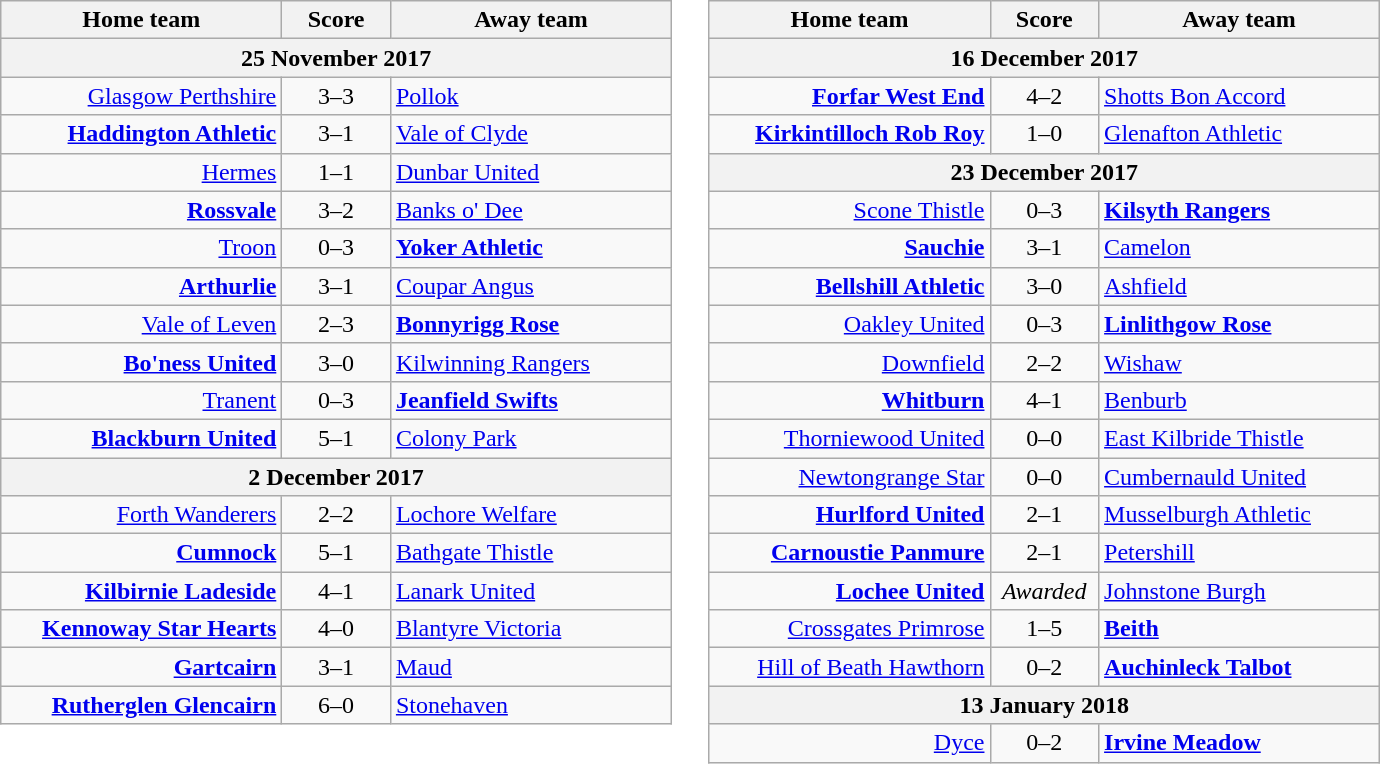<table border=0 cellpadding=4 cellspacing=0>
<tr>
<td valign="top"><br><table class="wikitable" style="border-collapse: collapse;">
<tr>
<th align="right" width="180">Home team</th>
<th align="center" width="65">Score</th>
<th align="left" width="180">Away team</th>
</tr>
<tr>
<th colspan="3" align="center">25 November 2017</th>
</tr>
<tr>
<td style="text-align:right;"><a href='#'>Glasgow Perthshire</a></td>
<td style="text-align:center;">3–3</td>
<td style="text-align:left;"><a href='#'>Pollok</a></td>
</tr>
<tr>
<td style="text-align:right;"><strong><a href='#'>Haddington Athletic</a></strong></td>
<td style="text-align:center;">3–1</td>
<td style="text-align:left;"><a href='#'>Vale of Clyde</a></td>
</tr>
<tr>
<td style="text-align:right;"><a href='#'>Hermes</a></td>
<td style="text-align:center;">1–1</td>
<td style="text-align:left;"><a href='#'>Dunbar United</a></td>
</tr>
<tr>
<td style="text-align:right;"><strong><a href='#'>Rossvale</a></strong></td>
<td style="text-align:center;">3–2</td>
<td style="text-align:left;"><a href='#'>Banks o' Dee</a></td>
</tr>
<tr>
<td style="text-align:right;"><a href='#'>Troon</a></td>
<td style="text-align:center;">0–3</td>
<td style="text-align:left;"><strong><a href='#'>Yoker Athletic</a></strong></td>
</tr>
<tr>
<td style="text-align:right;"><strong><a href='#'>Arthurlie</a></strong></td>
<td style="text-align:center;">3–1</td>
<td style="text-align:left;"><a href='#'>Coupar Angus</a></td>
</tr>
<tr>
<td style="text-align:right;"><a href='#'>Vale of Leven</a></td>
<td style="text-align:center;">2–3</td>
<td style="text-align:left;"><strong><a href='#'>Bonnyrigg Rose</a></strong></td>
</tr>
<tr>
<td style="text-align:right;"><strong><a href='#'>Bo'ness United</a></strong></td>
<td style="text-align:center;">3–0</td>
<td style="text-align:left;"><a href='#'>Kilwinning Rangers</a></td>
</tr>
<tr>
<td style="text-align:right;"><a href='#'>Tranent</a></td>
<td style="text-align:center;">0–3</td>
<td style="text-align:left;"><strong><a href='#'>Jeanfield Swifts</a></strong></td>
</tr>
<tr>
<td style="text-align:right;"><strong><a href='#'>Blackburn United</a></strong></td>
<td style="text-align:center;">5–1</td>
<td style="text-align:left;"><a href='#'>Colony Park</a></td>
</tr>
<tr>
<th colspan="3" align="center">2 December 2017</th>
</tr>
<tr>
<td style="text-align:right;"><a href='#'>Forth Wanderers</a></td>
<td style="text-align:center;">2–2</td>
<td style="text-align:left;"><a href='#'>Lochore Welfare</a></td>
</tr>
<tr>
<td style="text-align:right;"><strong><a href='#'>Cumnock</a></strong></td>
<td style="text-align:center;">5–1</td>
<td style="text-align:left;"><a href='#'>Bathgate Thistle</a></td>
</tr>
<tr>
<td style="text-align:right;"><strong><a href='#'>Kilbirnie Ladeside</a></strong></td>
<td style="text-align:center;">4–1</td>
<td style="text-align:left;"><a href='#'>Lanark United</a></td>
</tr>
<tr>
<td style="text-align:right;"><strong><a href='#'>Kennoway Star Hearts</a></strong></td>
<td style="text-align:center;">4–0</td>
<td style="text-align:left;"><a href='#'>Blantyre Victoria</a></td>
</tr>
<tr>
<td style="text-align:right;"><strong><a href='#'>Gartcairn</a></strong></td>
<td style="text-align:center;">3–1</td>
<td style="text-align:left;"><a href='#'>Maud</a></td>
</tr>
<tr>
<td style="text-align:right;"><strong><a href='#'>Rutherglen Glencairn</a></strong></td>
<td style="text-align:center;">6–0</td>
<td style="text-align:left;"><a href='#'>Stonehaven</a></td>
</tr>
</table>
</td>
<td valign="top"><br><table class="wikitable">
<tr>
<th align="right" width="180">Home team</th>
<th align="center" width="65">Score</th>
<th align="left" width="180">Away team</th>
</tr>
<tr>
<th colspan="3" align="center">16 December 2017</th>
</tr>
<tr>
<td style="text-align:right;"><strong><a href='#'>Forfar West End</a></strong></td>
<td style="text-align:center;">4–2</td>
<td style="text-align:left;"><a href='#'>Shotts Bon Accord</a></td>
</tr>
<tr>
<td style="text-align:right;"><strong><a href='#'>Kirkintilloch Rob Roy</a></strong></td>
<td style="text-align:center;">1–0</td>
<td style="text-align:left;"><a href='#'>Glenafton Athletic</a></td>
</tr>
<tr>
<th colspan="3" align="center">23 December 2017</th>
</tr>
<tr>
<td style="text-align:right;"><a href='#'>Scone Thistle</a></td>
<td style="text-align:center;">0–3</td>
<td style="text-align:left;"><strong><a href='#'>Kilsyth Rangers</a></strong></td>
</tr>
<tr>
<td style="text-align:right;"><strong><a href='#'>Sauchie</a></strong></td>
<td style="text-align:center;">3–1</td>
<td style="text-align:left;"><a href='#'>Camelon</a></td>
</tr>
<tr>
<td style="text-align:right;"><strong><a href='#'>Bellshill Athletic</a></strong></td>
<td style="text-align:center;">3–0</td>
<td style="text-align:left;"><a href='#'>Ashfield</a></td>
</tr>
<tr>
<td style="text-align:right;"><a href='#'>Oakley United</a></td>
<td style="text-align:center;">0–3</td>
<td style="text-align:left;"><strong><a href='#'>Linlithgow Rose</a></strong></td>
</tr>
<tr>
<td style="text-align:right;"><a href='#'>Downfield</a></td>
<td style="text-align:center;">2–2</td>
<td style="text-align:left;"><a href='#'>Wishaw</a></td>
</tr>
<tr>
<td style="text-align:right;"><strong><a href='#'>Whitburn</a></strong></td>
<td style="text-align:center;">4–1</td>
<td style="text-align:left;"><a href='#'>Benburb</a></td>
</tr>
<tr>
<td style="text-align:right;"><a href='#'>Thorniewood United</a></td>
<td style="text-align:center;">0–0</td>
<td style="text-align:left;"><a href='#'>East Kilbride Thistle</a></td>
</tr>
<tr>
<td style="text-align:right;"><a href='#'>Newtongrange Star</a></td>
<td style="text-align:center;">0–0</td>
<td style="text-align:left;"><a href='#'>Cumbernauld United</a></td>
</tr>
<tr>
<td style="text-align:right;"><strong><a href='#'>Hurlford United</a></strong></td>
<td style="text-align:center;">2–1</td>
<td style="text-align:left;"><a href='#'>Musselburgh Athletic</a></td>
</tr>
<tr>
<td style="text-align:right;"><strong><a href='#'>Carnoustie Panmure</a></strong></td>
<td style="text-align:center;">2–1</td>
<td style="text-align:left;"><a href='#'>Petershill</a></td>
</tr>
<tr>
<td style="text-align:right;"><strong><a href='#'>Lochee United</a></strong></td>
<td style="text-align:center;"><em>Awarded</em></td>
<td style="text-align:left;"><a href='#'>Johnstone Burgh</a></td>
</tr>
<tr>
<td style="text-align:right;"><a href='#'>Crossgates Primrose</a></td>
<td style="text-align:center;">1–5</td>
<td style="text-align:left;"><strong><a href='#'>Beith</a></strong></td>
</tr>
<tr>
<td style="text-align:right;"><a href='#'>Hill of Beath Hawthorn</a></td>
<td style="text-align:center;">0–2</td>
<td style="text-align:left;"><strong><a href='#'>Auchinleck Talbot</a></strong></td>
</tr>
<tr>
<th colspan="3" align="center">13 January 2018</th>
</tr>
<tr>
<td style="text-align:right;"><a href='#'>Dyce</a></td>
<td style="text-align:center;">0–2</td>
<td style="text-align:left;"><strong><a href='#'>Irvine Meadow</a></strong></td>
</tr>
</table>
</td>
</tr>
</table>
